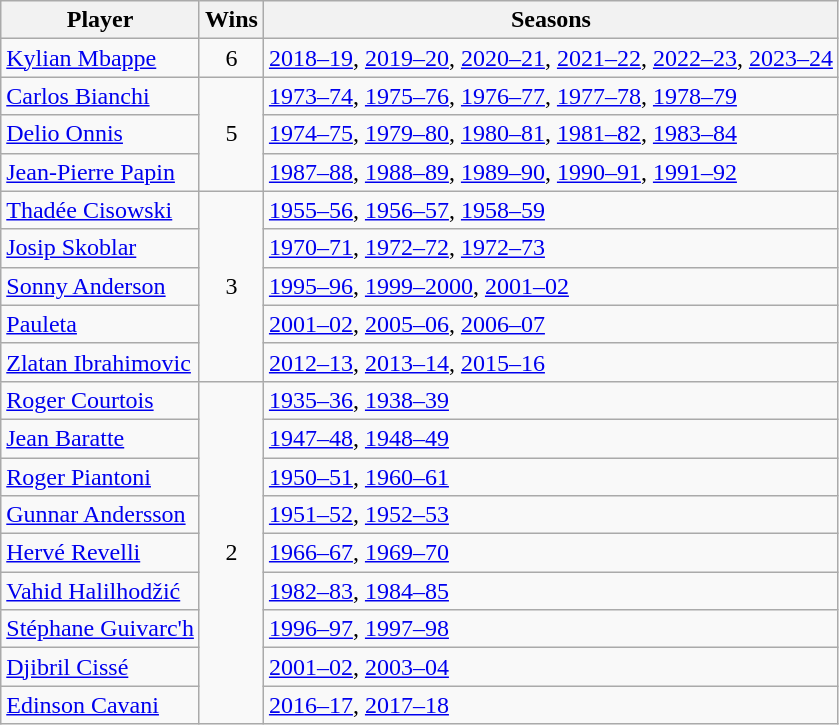<table class="wikitable">
<tr>
<th>Player</th>
<th>Wins</th>
<th>Seasons</th>
</tr>
<tr>
<td> <a href='#'>Kylian Mbappe</a></td>
<td align="center">6</td>
<td><a href='#'>2018–19</a>, <a href='#'>2019–20</a>, <a href='#'>2020–21</a>, <a href='#'>2021–22</a>, <a href='#'>2022–23</a>, <a href='#'>2023–24</a></td>
</tr>
<tr>
<td> <a href='#'>Carlos Bianchi</a></td>
<td rowspan="3" align="center">5</td>
<td><a href='#'>1973–74</a>, <a href='#'>1975–76</a>, <a href='#'>1976–77</a>, <a href='#'>1977–78</a>, <a href='#'>1978–79</a></td>
</tr>
<tr>
<td> <a href='#'>Delio Onnis</a></td>
<td><a href='#'>1974–75</a>, <a href='#'>1979–80</a>, <a href='#'>1980–81</a>, <a href='#'>1981–82</a>, <a href='#'>1983–84</a></td>
</tr>
<tr>
<td> <a href='#'>Jean-Pierre Papin</a></td>
<td><a href='#'>1987–88</a>, <a href='#'>1988–89</a>, <a href='#'>1989–90</a>, <a href='#'>1990–91</a>, <a href='#'>1991–92</a></td>
</tr>
<tr>
<td> <a href='#'>Thadée Cisowski</a></td>
<td rowspan="5" align="center">3</td>
<td><a href='#'>1955–56</a>, <a href='#'>1956–57</a>, <a href='#'>1958–59</a></td>
</tr>
<tr>
<td> <a href='#'>Josip Skoblar</a></td>
<td><a href='#'>1970–71</a>, <a href='#'>1972–72</a>, <a href='#'>1972–73</a></td>
</tr>
<tr>
<td> <a href='#'>Sonny Anderson</a></td>
<td><a href='#'>1995–96</a>, <a href='#'>1999–2000</a>, <a href='#'>2001–02</a></td>
</tr>
<tr>
<td> <a href='#'>Pauleta</a></td>
<td><a href='#'>2001–02</a>, <a href='#'>2005–06</a>, <a href='#'>2006–07</a></td>
</tr>
<tr>
<td> <a href='#'>Zlatan Ibrahimovic</a></td>
<td><a href='#'>2012–13</a>, <a href='#'>2013–14</a>, <a href='#'>2015–16</a></td>
</tr>
<tr>
<td> <a href='#'>Roger Courtois</a></td>
<td rowspan="9"align="center">2</td>
<td><a href='#'>1935–36</a>, <a href='#'>1938–39</a></td>
</tr>
<tr>
<td> <a href='#'>Jean Baratte</a></td>
<td><a href='#'>1947–48</a>, <a href='#'>1948–49</a></td>
</tr>
<tr>
<td> <a href='#'>Roger Piantoni</a></td>
<td><a href='#'>1950–51</a>, <a href='#'>1960–61</a></td>
</tr>
<tr>
<td> <a href='#'>Gunnar Andersson</a></td>
<td><a href='#'>1951–52</a>, <a href='#'>1952–53</a></td>
</tr>
<tr>
<td> <a href='#'>Hervé Revelli</a></td>
<td><a href='#'>1966–67</a>, <a href='#'>1969–70</a></td>
</tr>
<tr>
<td> <a href='#'>Vahid Halilhodžić</a></td>
<td><a href='#'>1982–83</a>, <a href='#'>1984–85</a></td>
</tr>
<tr>
<td> <a href='#'>Stéphane Guivarc'h</a></td>
<td><a href='#'>1996–97</a>, <a href='#'>1997–98</a></td>
</tr>
<tr>
<td> <a href='#'>Djibril Cissé</a></td>
<td><a href='#'>2001–02</a>, <a href='#'>2003–04</a></td>
</tr>
<tr>
<td> <a href='#'>Edinson Cavani</a></td>
<td><a href='#'>2016–17</a>, <a href='#'>2017–18</a></td>
</tr>
</table>
